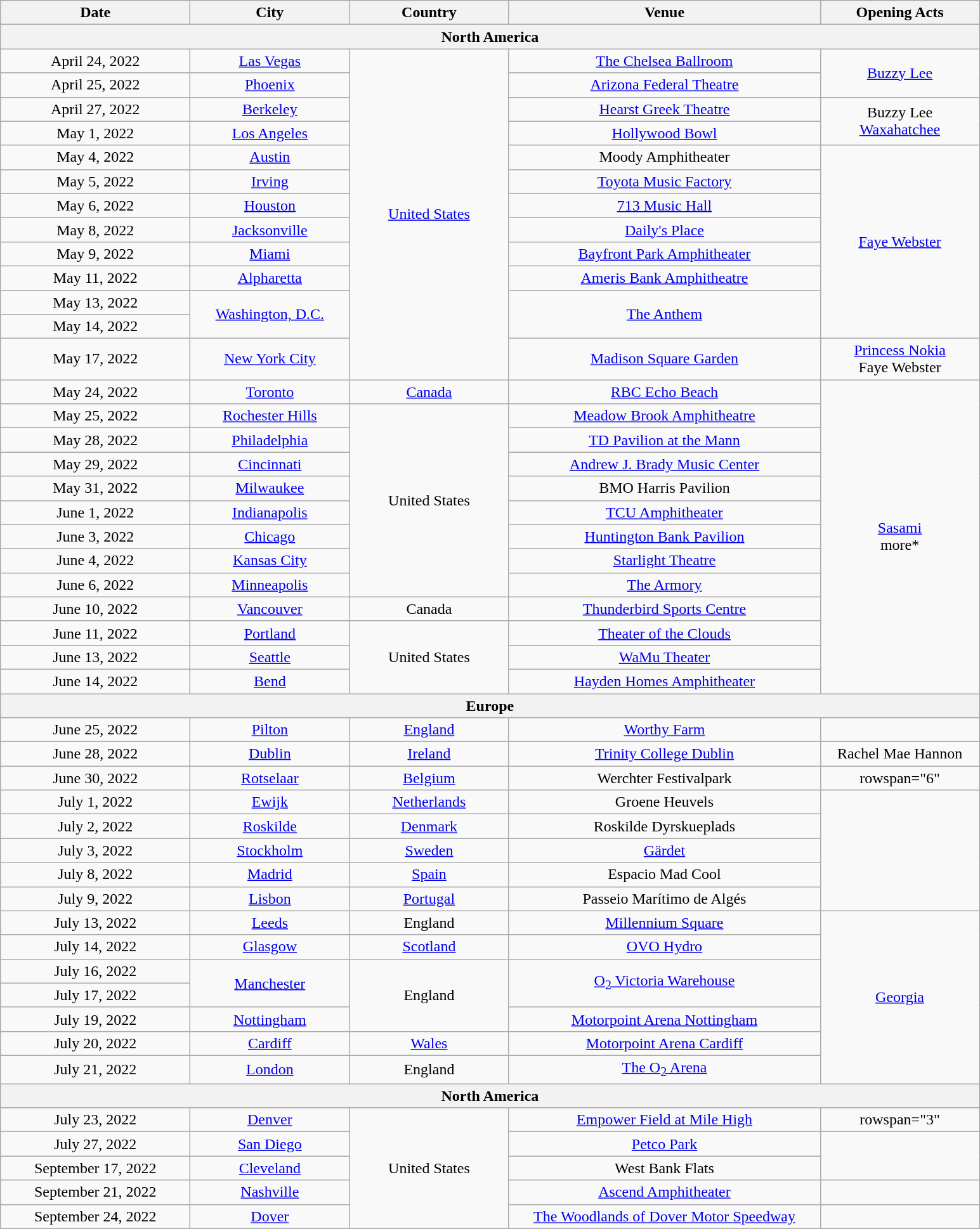<table class="wikitable" style="text-align:center;">
<tr>
<th scope="col" style="width:12em;">Date</th>
<th scope="col" style="width:10em;">City</th>
<th scope="col" style="width:10em;">Country</th>
<th scope="col" style="width:20em;">Venue</th>
<th scope="col" style="width:10em;">Opening Acts</th>
</tr>
<tr>
<th colspan="5">North America</th>
</tr>
<tr>
<td>April 24, 2022</td>
<td><a href='#'>Las Vegas</a></td>
<td rowspan="13"><a href='#'>United States</a></td>
<td><a href='#'>The Chelsea Ballroom</a></td>
<td rowspan="2"><a href='#'>Buzzy Lee</a></td>
</tr>
<tr>
<td>April 25, 2022</td>
<td><a href='#'>Phoenix</a></td>
<td><a href='#'>Arizona Federal Theatre</a></td>
</tr>
<tr>
<td>April 27, 2022</td>
<td><a href='#'>Berkeley</a></td>
<td><a href='#'>Hearst Greek Theatre</a></td>
<td rowspan="2">Buzzy Lee<br><a href='#'>Waxahatchee</a></td>
</tr>
<tr>
<td>May 1, 2022</td>
<td><a href='#'>Los Angeles</a></td>
<td><a href='#'>Hollywood Bowl</a></td>
</tr>
<tr>
<td>May 4, 2022</td>
<td><a href='#'>Austin</a></td>
<td>Moody Amphitheater</td>
<td rowspan="8"><a href='#'>Faye Webster</a></td>
</tr>
<tr>
<td>May 5, 2022</td>
<td><a href='#'>Irving</a></td>
<td><a href='#'>Toyota Music Factory</a></td>
</tr>
<tr>
<td>May 6, 2022</td>
<td><a href='#'>Houston</a></td>
<td><a href='#'>713 Music Hall</a></td>
</tr>
<tr>
<td>May 8, 2022</td>
<td><a href='#'>Jacksonville</a></td>
<td><a href='#'>Daily's Place</a></td>
</tr>
<tr>
<td>May 9, 2022</td>
<td><a href='#'>Miami</a></td>
<td><a href='#'>Bayfront Park Amphitheater</a></td>
</tr>
<tr>
<td>May 11, 2022</td>
<td><a href='#'>Alpharetta</a></td>
<td><a href='#'>Ameris Bank Amphitheatre</a></td>
</tr>
<tr>
<td>May 13, 2022</td>
<td rowspan="2"><a href='#'>Washington, D.C.</a></td>
<td rowspan="2"><a href='#'>The Anthem</a></td>
</tr>
<tr>
<td>May 14, 2022</td>
</tr>
<tr>
<td>May 17, 2022</td>
<td><a href='#'>New York City</a></td>
<td><a href='#'>Madison Square Garden</a></td>
<td><a href='#'>Princess Nokia</a><br>Faye Webster</td>
</tr>
<tr>
<td>May 24, 2022</td>
<td><a href='#'>Toronto</a></td>
<td><a href='#'>Canada</a></td>
<td><a href='#'>RBC Echo Beach</a></td>
<td rowspan="13"><a href='#'>Sasami</a><br>more*</td>
</tr>
<tr>
<td>May 25, 2022</td>
<td><a href='#'>Rochester Hills</a></td>
<td rowspan="8">United States</td>
<td><a href='#'>Meadow Brook Amphitheatre</a></td>
</tr>
<tr>
<td>May 28, 2022</td>
<td><a href='#'>Philadelphia</a></td>
<td><a href='#'>TD Pavilion at the Mann</a></td>
</tr>
<tr>
<td>May 29, 2022</td>
<td><a href='#'>Cincinnati</a></td>
<td><a href='#'>Andrew J. Brady Music Center</a></td>
</tr>
<tr>
<td>May 31, 2022</td>
<td><a href='#'>Milwaukee</a></td>
<td>BMO Harris Pavilion</td>
</tr>
<tr>
<td>June 1, 2022</td>
<td><a href='#'>Indianapolis</a></td>
<td><a href='#'>TCU Amphitheater</a></td>
</tr>
<tr>
<td>June 3, 2022</td>
<td><a href='#'>Chicago</a></td>
<td><a href='#'>Huntington Bank Pavilion</a></td>
</tr>
<tr>
<td>June 4, 2022</td>
<td><a href='#'>Kansas City</a></td>
<td><a href='#'>Starlight Theatre</a></td>
</tr>
<tr>
<td>June 6, 2022</td>
<td><a href='#'>Minneapolis</a></td>
<td><a href='#'>The Armory</a></td>
</tr>
<tr>
<td>June 10, 2022</td>
<td><a href='#'>Vancouver</a></td>
<td>Canada</td>
<td><a href='#'>Thunderbird Sports Centre</a></td>
</tr>
<tr>
<td>June 11, 2022</td>
<td><a href='#'>Portland</a></td>
<td rowspan="3">United States</td>
<td><a href='#'>Theater of the Clouds</a></td>
</tr>
<tr>
<td>June 13, 2022</td>
<td><a href='#'>Seattle</a></td>
<td><a href='#'>WaMu Theater</a></td>
</tr>
<tr>
<td>June 14, 2022</td>
<td><a href='#'>Bend</a></td>
<td><a href='#'>Hayden Homes Amphitheater</a></td>
</tr>
<tr>
<th colspan="5">Europe</th>
</tr>
<tr>
<td>June 25, 2022</td>
<td><a href='#'>Pilton</a></td>
<td><a href='#'>England</a></td>
<td><a href='#'>Worthy Farm</a></td>
<td></td>
</tr>
<tr>
<td>June 28, 2022</td>
<td><a href='#'>Dublin</a></td>
<td><a href='#'>Ireland</a></td>
<td><a href='#'>Trinity College Dublin</a></td>
<td>Rachel Mae Hannon</td>
</tr>
<tr>
<td>June 30, 2022</td>
<td><a href='#'>Rotselaar</a></td>
<td><a href='#'>Belgium</a></td>
<td>Werchter Festivalpark</td>
<td>rowspan="6" </td>
</tr>
<tr>
<td>July 1, 2022</td>
<td><a href='#'>Ewijk</a></td>
<td><a href='#'>Netherlands</a></td>
<td>Groene Heuvels</td>
</tr>
<tr>
<td>July 2, 2022</td>
<td><a href='#'>Roskilde</a></td>
<td><a href='#'>Denmark</a></td>
<td>Roskilde Dyrskueplads</td>
</tr>
<tr>
<td>July 3, 2022</td>
<td><a href='#'>Stockholm</a></td>
<td><a href='#'>Sweden</a></td>
<td><a href='#'>Gärdet</a></td>
</tr>
<tr>
<td>July 8, 2022</td>
<td><a href='#'>Madrid</a></td>
<td><a href='#'>Spain</a></td>
<td>Espacio Mad Cool</td>
</tr>
<tr>
<td>July 9, 2022</td>
<td><a href='#'>Lisbon</a></td>
<td><a href='#'>Portugal</a></td>
<td>Passeio Marítimo de Algés</td>
</tr>
<tr>
<td>July 13, 2022</td>
<td><a href='#'>Leeds</a></td>
<td>England</td>
<td><a href='#'>Millennium Square</a></td>
<td rowspan="7"><a href='#'>Georgia</a></td>
</tr>
<tr>
<td>July 14, 2022</td>
<td><a href='#'>Glasgow</a></td>
<td><a href='#'>Scotland</a></td>
<td><a href='#'>OVO Hydro</a></td>
</tr>
<tr>
<td>July 16, 2022</td>
<td rowspan="2"><a href='#'>Manchester</a></td>
<td rowspan="3">England</td>
<td rowspan="2"><a href='#'>O<sub>2</sub> Victoria Warehouse</a></td>
</tr>
<tr>
<td>July 17, 2022</td>
</tr>
<tr>
<td>July 19, 2022</td>
<td><a href='#'>Nottingham</a></td>
<td><a href='#'>Motorpoint Arena Nottingham</a></td>
</tr>
<tr>
<td>July 20, 2022</td>
<td><a href='#'>Cardiff</a></td>
<td><a href='#'>Wales</a></td>
<td><a href='#'>Motorpoint Arena Cardiff</a></td>
</tr>
<tr>
<td>July 21, 2022</td>
<td><a href='#'>London</a></td>
<td>England</td>
<td><a href='#'>The O<sub>2</sub> Arena</a></td>
</tr>
<tr>
<th colspan="5">North America</th>
</tr>
<tr>
<td>July 23, 2022</td>
<td><a href='#'>Denver</a></td>
<td rowspan="6">United States</td>
<td><a href='#'>Empower Field at Mile High</a></td>
<td>rowspan="3" </td>
</tr>
<tr>
<td>July 27, 2022</td>
<td><a href='#'>San Diego</a></td>
<td><a href='#'>Petco Park</a></td>
</tr>
<tr>
<td>September 17, 2022</td>
<td><a href='#'>Cleveland</a></td>
<td>West Bank Flats</td>
</tr>
<tr>
<td>September 21, 2022</td>
<td><a href='#'>Nashville</a></td>
<td><a href='#'>Ascend Amphitheater</a></td>
<td></td>
</tr>
<tr>
<td>September 24, 2022</td>
<td><a href='#'>Dover</a></td>
<td><a href='#'>The Woodlands of Dover Motor Speedway</a></td>
<td></td>
</tr>
</table>
